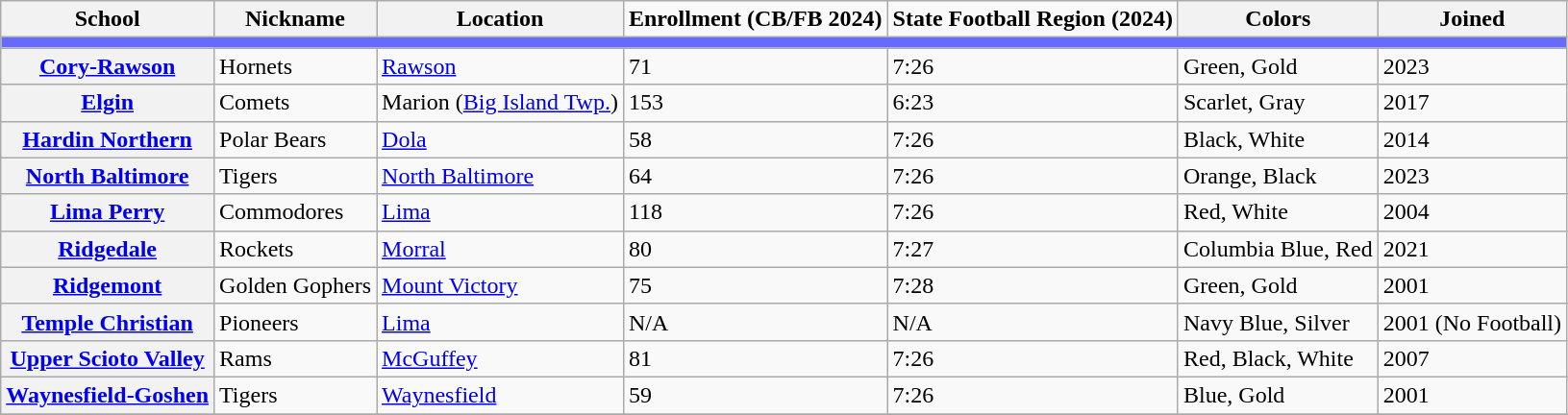<table class="wikitable sortable">
<tr>
<th>School</th>
<th>Nickname</th>
<th>Location</th>
<td><strong>Enrollment (CB/FB 2024)</strong></td>
<td><strong>State Football Region (2024)</strong></td>
<th>Colors</th>
<th>Joined</th>
</tr>
<tr>
<th colspan="8" style="background:#676AFE;"></th>
</tr>
<tr>
<th><a href='#'>Cory-Rawson</a></th>
<td>Hornets</td>
<td><a href='#'>Rawson</a></td>
<td>71</td>
<td>7:26</td>
<td>Green, Gold<br> </td>
<td>2023</td>
</tr>
<tr>
<th><a href='#'>Elgin</a></th>
<td>Comets</td>
<td>Marion (<a href='#'>Big Island Twp.</a>)</td>
<td>153</td>
<td>6:23</td>
<td>Scarlet, Gray <br> </td>
<td>2017</td>
</tr>
<tr>
<th><a href='#'>Hardin Northern</a></th>
<td>Polar Bears</td>
<td><a href='#'>Dola</a></td>
<td>58</td>
<td>7:26</td>
<td>Black, White <br>  </td>
<td>2014</td>
</tr>
<tr>
<th><a href='#'>North Baltimore</a></th>
<td>Tigers</td>
<td><a href='#'>North Baltimore</a></td>
<td>64</td>
<td>7:26</td>
<td>Orange, Black<br> </td>
<td>2023</td>
</tr>
<tr>
<th><a href='#'>Lima Perry</a></th>
<td>Commodores</td>
<td><a href='#'>Lima</a></td>
<td>118</td>
<td>7:26</td>
<td>Red, White <br> </td>
<td>2004</td>
</tr>
<tr>
<th><a href='#'>Ridgedale</a></th>
<td>Rockets</td>
<td><a href='#'>Morral</a></td>
<td>80</td>
<td>7:27</td>
<td>Columbia Blue, Red <br> </td>
<td>2021</td>
</tr>
<tr>
<th><a href='#'>Ridgemont</a></th>
<td>Golden Gophers</td>
<td><a href='#'>Mount Victory</a></td>
<td>75</td>
<td>7:28</td>
<td>Green, Gold <br>  </td>
<td>2001</td>
</tr>
<tr>
<th><a href='#'>Temple Christian</a></th>
<td>Pioneers</td>
<td><a href='#'>Lima</a></td>
<td>N/A</td>
<td>N/A</td>
<td>Navy Blue, Silver <br>  </td>
<td>2001 (No Football)</td>
</tr>
<tr>
<th><a href='#'>Upper Scioto Valley</a></th>
<td>Rams</td>
<td><a href='#'>McGuffey</a></td>
<td>81</td>
<td>7:26</td>
<td>Red, Black, White <br>   </td>
<td>2007</td>
</tr>
<tr>
<th><a href='#'>Waynesfield-Goshen</a></th>
<td>Tigers</td>
<td><a href='#'>Waynesfield</a></td>
<td>59</td>
<td>7:26</td>
<td>Blue, Gold <br>  </td>
<td>2001</td>
</tr>
<tr>
</tr>
</table>
